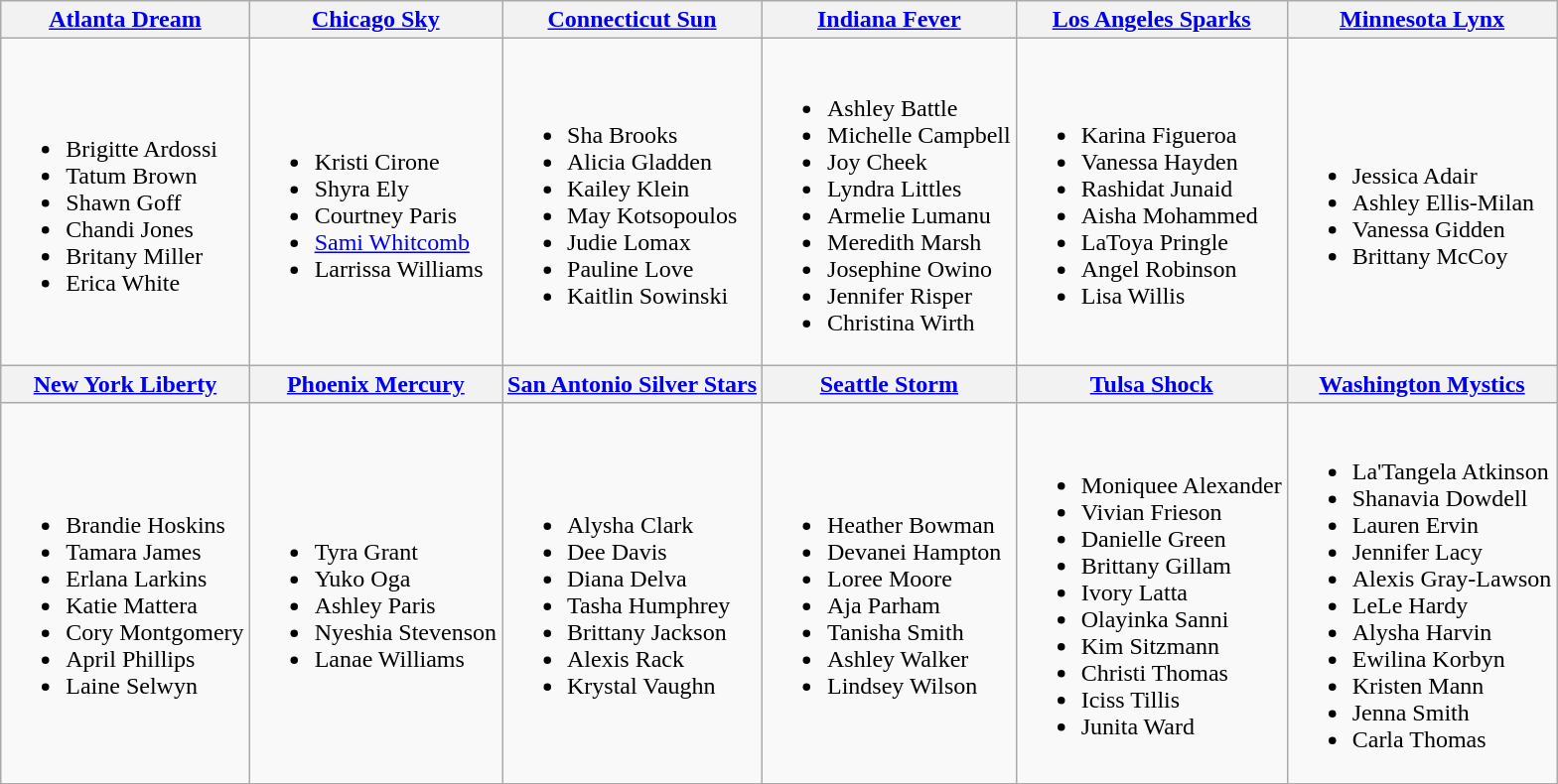<table class="wikitable">
<tr>
<th><a href='#'>Atlanta Dream</a></th>
<th><a href='#'>Chicago Sky</a></th>
<th><a href='#'>Connecticut Sun</a></th>
<th><a href='#'>Indiana Fever</a></th>
<th><a href='#'>Los Angeles Sparks</a></th>
<th><a href='#'>Minnesota Lynx</a></th>
</tr>
<tr>
<td><br><ul><li>Brigitte Ardossi</li><li>Tatum Brown</li><li>Shawn Goff</li><li>Chandi Jones</li><li>Britany Miller</li><li>Erica White</li></ul></td>
<td><br><ul><li>Kristi Cirone</li><li>Shyra Ely</li><li>Courtney Paris</li><li><a href='#'>Sami Whitcomb</a></li><li>Larrissa Williams</li></ul></td>
<td><br><ul><li>Sha Brooks</li><li>Alicia Gladden</li><li>Kailey Klein</li><li>May Kotsopoulos</li><li>Judie Lomax</li><li>Pauline Love</li><li>Kaitlin Sowinski</li></ul></td>
<td><br><ul><li>Ashley Battle</li><li>Michelle Campbell</li><li>Joy Cheek</li><li>Lyndra Littles</li><li>Armelie Lumanu</li><li>Meredith Marsh</li><li>Josephine Owino</li><li>Jennifer Risper</li><li>Christina Wirth</li></ul></td>
<td><br><ul><li>Karina Figueroa</li><li>Vanessa Hayden</li><li>Rashidat Junaid</li><li>Aisha Mohammed</li><li>LaToya Pringle</li><li>Angel Robinson</li><li>Lisa Willis</li></ul></td>
<td><br><ul><li>Jessica Adair</li><li>Ashley Ellis-Milan</li><li>Vanessa Gidden</li><li>Brittany McCoy</li></ul></td>
</tr>
<tr>
<th><a href='#'>New York Liberty</a></th>
<th><a href='#'>Phoenix Mercury</a></th>
<th><a href='#'>San Antonio Silver Stars</a></th>
<th><a href='#'>Seattle Storm</a></th>
<th><a href='#'>Tulsa Shock</a></th>
<th><a href='#'>Washington Mystics</a></th>
</tr>
<tr>
<td><br><ul><li>Brandie Hoskins</li><li>Tamara James</li><li>Erlana Larkins</li><li>Katie Mattera</li><li>Cory Montgomery</li><li>April Phillips</li><li>Laine Selwyn</li></ul></td>
<td><br><ul><li>Tyra Grant</li><li>Yuko Oga</li><li>Ashley Paris</li><li>Nyeshia Stevenson</li><li>Lanae Williams</li></ul></td>
<td><br><ul><li>Alysha Clark</li><li>Dee Davis</li><li>Diana Delva</li><li>Tasha Humphrey</li><li>Brittany Jackson</li><li>Alexis Rack</li><li>Krystal Vaughn</li></ul></td>
<td><br><ul><li>Heather Bowman</li><li>Devanei Hampton</li><li>Loree Moore</li><li>Aja Parham</li><li>Tanisha Smith</li><li>Ashley Walker</li><li>Lindsey Wilson</li></ul></td>
<td><br><ul><li>Moniquee Alexander</li><li>Vivian Frieson</li><li>Danielle Green</li><li>Brittany Gillam</li><li>Ivory Latta</li><li>Olayinka Sanni</li><li>Kim Sitzmann</li><li>Christi Thomas</li><li>Iciss Tillis</li><li>Junita Ward</li></ul></td>
<td><br><ul><li>La'Tangela Atkinson</li><li>Shanavia Dowdell</li><li>Lauren Ervin</li><li>Jennifer Lacy</li><li>Alexis Gray-Lawson</li><li>LeLe Hardy</li><li>Alysha Harvin</li><li>Ewilina Korbyn</li><li>Kristen Mann</li><li>Jenna Smith</li><li>Carla Thomas</li></ul></td>
</tr>
</table>
